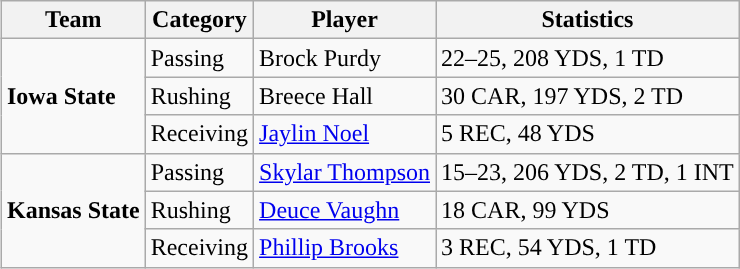<table class="wikitable" style="float: right;">
<tr>
<th>Team</th>
<th>Category</th>
<th>Player</th>
<th>Statistics</th>
</tr>
<tr>
<td rowspan=3><strong>Iowa State</strong></td>
<td>Passing</td>
<td>Brock Purdy</td>
<td>22–25, 208 YDS, 1 TD</td>
</tr>
<tr>
<td>Rushing</td>
<td>Breece Hall</td>
<td>30 CAR, 197 YDS, 2 TD</td>
</tr>
<tr>
<td>Receiving</td>
<td><a href='#'>Jaylin Noel</a></td>
<td>5 REC, 48 YDS</td>
</tr>
<tr>
<td rowspan=3><strong>Kansas State</strong></td>
<td>Passing</td>
<td><a href='#'>Skylar Thompson</a></td>
<td>15–23, 206 YDS, 2 TD, 1 INT</td>
</tr>
<tr>
<td>Rushing</td>
<td><a href='#'>Deuce Vaughn</a></td>
<td>18 CAR, 99 YDS</td>
</tr>
<tr>
<td>Receiving</td>
<td><a href='#'>Phillip Brooks</a></td>
<td>3 REC, 54 YDS, 1 TD</td>
</tr>
</table>
